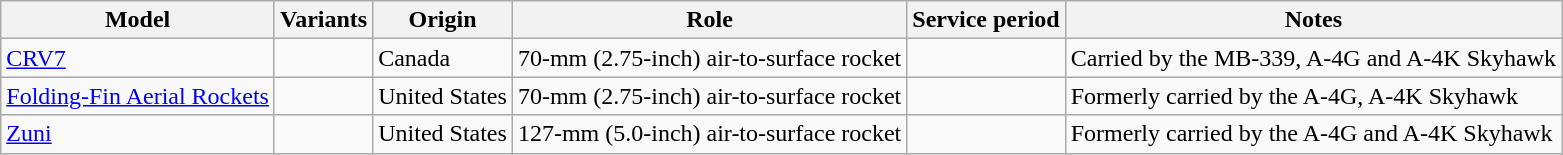<table class="wikitable sortable">
<tr>
<th>Model</th>
<th>Variants</th>
<th>Origin</th>
<th>Role</th>
<th>Service period</th>
<th>Notes</th>
</tr>
<tr>
<td><a href='#'>CRV7</a></td>
<td></td>
<td>Canada</td>
<td>70-mm (2.75-inch) air-to-surface rocket</td>
<td></td>
<td>Carried by the MB-339, A-4G and A-4K Skyhawk</td>
</tr>
<tr>
<td><a href='#'>Folding-Fin Aerial Rockets</a></td>
<td></td>
<td>United States</td>
<td>70-mm (2.75-inch) air-to-surface rocket</td>
<td></td>
<td>Formerly carried by the A-4G, A-4K Skyhawk</td>
</tr>
<tr>
<td><a href='#'>Zuni</a></td>
<td></td>
<td>United States</td>
<td>127-mm (5.0-inch) air-to-surface rocket</td>
<td></td>
<td>Formerly carried by the A-4G and A-4K Skyhawk</td>
</tr>
</table>
